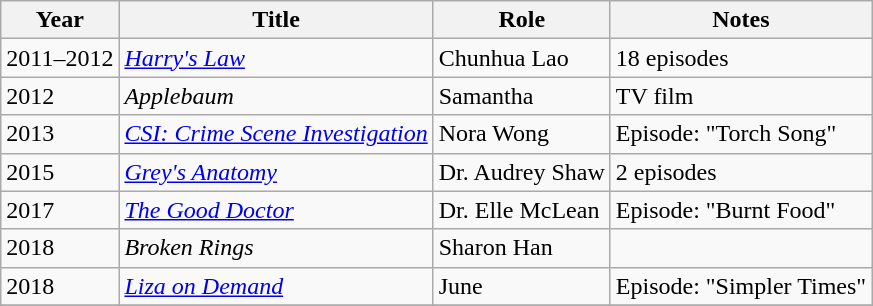<table class="wikitable sortable">
<tr>
<th>Year</th>
<th>Title</th>
<th>Role</th>
<th class="unsortable">Notes</th>
</tr>
<tr>
<td>2011–2012</td>
<td><em><a href='#'>Harry's Law</a></em></td>
<td>Chunhua Lao</td>
<td>18 episodes</td>
</tr>
<tr>
<td>2012</td>
<td><em>Applebaum</em></td>
<td>Samantha</td>
<td>TV film</td>
</tr>
<tr>
<td>2013</td>
<td><em><a href='#'>CSI: Crime Scene Investigation</a></em></td>
<td>Nora Wong</td>
<td>Episode: "Torch Song"</td>
</tr>
<tr>
<td>2015</td>
<td><em><a href='#'>Grey's Anatomy</a></em></td>
<td>Dr. Audrey Shaw</td>
<td>2 episodes</td>
</tr>
<tr>
<td>2017</td>
<td><em><a href='#'>The Good Doctor</a></em></td>
<td>Dr. Elle McLean</td>
<td>Episode: "Burnt Food"</td>
</tr>
<tr>
<td>2018</td>
<td><em>Broken Rings</em></td>
<td>Sharon Han</td>
<td></td>
</tr>
<tr>
<td>2018</td>
<td><em><a href='#'>Liza on Demand</a></em></td>
<td>June</td>
<td>Episode: "Simpler Times"</td>
</tr>
<tr>
</tr>
</table>
